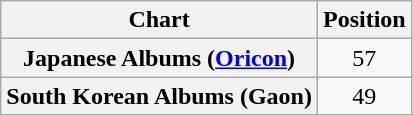<table class="wikitable plainrowheaders" style="text-align:center">
<tr>
<th scope="col">Chart</th>
<th scope="col">Position</th>
</tr>
<tr>
<th scope="row">Japanese Albums (<a href='#'>Oricon</a>)<br></th>
<td>57</td>
</tr>
<tr>
<th scope="row">South Korean Albums (Gaon)</th>
<td>49</td>
</tr>
</table>
